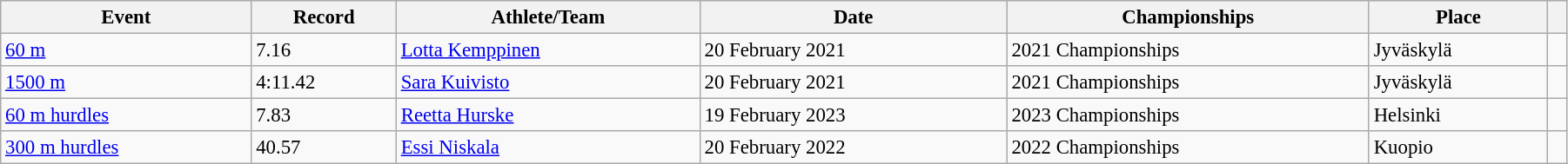<table class="wikitable" style="font-size:95%; width: 95%;">
<tr>
<th>Event</th>
<th>Record</th>
<th>Athlete/Team</th>
<th>Date</th>
<th>Championships</th>
<th>Place</th>
<th></th>
</tr>
<tr>
<td><a href='#'>60 m</a></td>
<td>7.16 </td>
<td><a href='#'>Lotta Kemppinen</a></td>
<td>20 February 2021</td>
<td>2021 Championships</td>
<td>Jyväskylä</td>
<td></td>
</tr>
<tr>
<td><a href='#'>1500 m</a></td>
<td>4:11.42</td>
<td><a href='#'>Sara Kuivisto</a></td>
<td>20 February 2021</td>
<td>2021 Championships</td>
<td>Jyväskylä</td>
<td></td>
</tr>
<tr>
<td><a href='#'>60 m hurdles</a></td>
<td>7.83</td>
<td><a href='#'>Reetta Hurske</a></td>
<td>19 February 2023</td>
<td>2023 Championships</td>
<td>Helsinki</td>
<td></td>
</tr>
<tr>
<td><a href='#'>300 m hurdles</a></td>
<td>40.57  </td>
<td><a href='#'>Essi Niskala</a></td>
<td>20 February 2022</td>
<td>2022 Championships</td>
<td>Kuopio</td>
<td></td>
</tr>
</table>
